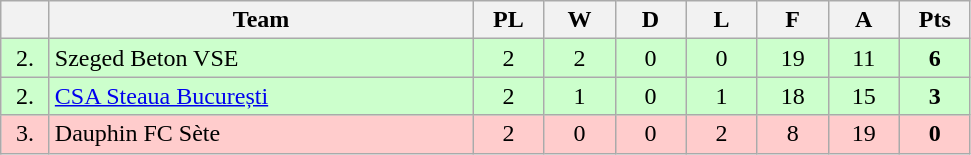<table class="wikitable" style="text-align:center">
<tr>
<th width=25></th>
<th width=275>Team</th>
<th width=40>PL</th>
<th width=40>W</th>
<th width=40>D</th>
<th width=40>L</th>
<th width=40>F</th>
<th width=40>A</th>
<th width=40>Pts</th>
</tr>
<tr bgcolor=#ccffcc>
<td>2.</td>
<td align=left> Szeged Beton VSE</td>
<td>2</td>
<td>2</td>
<td>0</td>
<td>0</td>
<td>19</td>
<td>11</td>
<td><strong>6</strong></td>
</tr>
<tr bgcolor=#ccffcc>
<td>2.</td>
<td align=left> <a href='#'>CSA Steaua București</a></td>
<td>2</td>
<td>1</td>
<td>0</td>
<td>1</td>
<td>18</td>
<td>15</td>
<td><strong>3</strong></td>
</tr>
<tr style="background: #ffcccc;">
<td>3.</td>
<td align=left> Dauphin FC Sète</td>
<td>2</td>
<td>0</td>
<td>0</td>
<td>2</td>
<td>8</td>
<td>19</td>
<td><strong>0</strong></td>
</tr>
</table>
